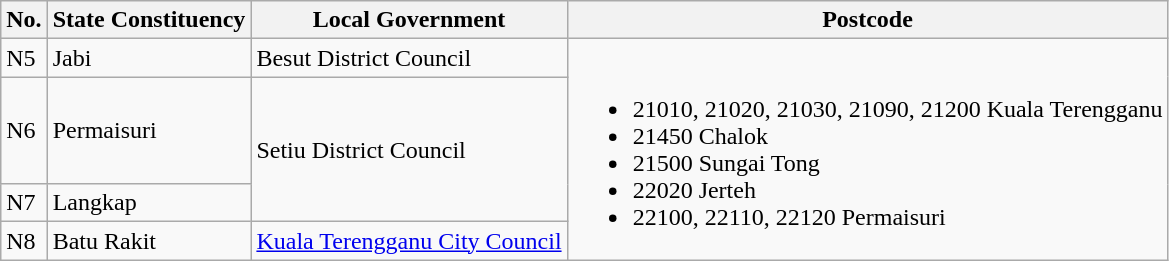<table class="wikitable">
<tr>
<th>No.</th>
<th>State Constituency</th>
<th>Local Government</th>
<th>Postcode</th>
</tr>
<tr>
<td>N5</td>
<td>Jabi</td>
<td>Besut District Council</td>
<td rowspan="4"><br><ul><li>21010, 21020, 21030, 21090, 21200 Kuala Terengganu</li><li>21450 Chalok</li><li>21500 Sungai Tong</li><li>22020 Jerteh</li><li>22100, 22110, 22120 Permaisuri</li></ul></td>
</tr>
<tr>
<td>N6</td>
<td>Permaisuri</td>
<td rowspan="2">Setiu District Council</td>
</tr>
<tr>
<td>N7</td>
<td>Langkap</td>
</tr>
<tr>
<td>N8</td>
<td>Batu Rakit</td>
<td><a href='#'>Kuala Terengganu City Council</a></td>
</tr>
</table>
